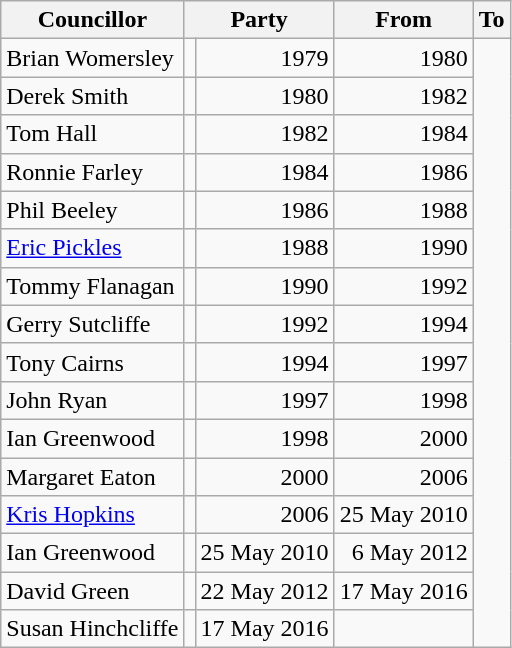<table class=wikitable>
<tr>
<th>Councillor</th>
<th colspan=2>Party</th>
<th>From</th>
<th>To</th>
</tr>
<tr>
<td>Brian Womersley</td>
<td></td>
<td align=right>1979</td>
<td align=right>1980</td>
</tr>
<tr>
<td>Derek Smith</td>
<td></td>
<td align=right>1980</td>
<td align=right>1982</td>
</tr>
<tr>
<td>Tom Hall</td>
<td></td>
<td align=right>1982</td>
<td align=right>1984</td>
</tr>
<tr>
<td>Ronnie Farley</td>
<td></td>
<td align=right>1984</td>
<td align=right>1986</td>
</tr>
<tr>
<td>Phil Beeley</td>
<td></td>
<td align=right>1986</td>
<td align=right>1988</td>
</tr>
<tr>
<td><a href='#'>Eric Pickles</a></td>
<td></td>
<td align=right>1988</td>
<td align=right>1990</td>
</tr>
<tr>
<td>Tommy Flanagan</td>
<td></td>
<td align=right>1990</td>
<td align=right>1992</td>
</tr>
<tr>
<td>Gerry Sutcliffe</td>
<td></td>
<td align=right>1992</td>
<td align=right>1994</td>
</tr>
<tr>
<td>Tony Cairns</td>
<td></td>
<td align=right>1994</td>
<td align=right>1997</td>
</tr>
<tr>
<td>John Ryan</td>
<td></td>
<td align=right>1997</td>
<td align=right>1998</td>
</tr>
<tr>
<td>Ian Greenwood</td>
<td></td>
<td align=right>1998</td>
<td align=right>2000</td>
</tr>
<tr>
<td>Margaret Eaton</td>
<td></td>
<td align=right>2000</td>
<td align=right>2006</td>
</tr>
<tr>
<td><a href='#'>Kris Hopkins</a></td>
<td></td>
<td align=right>2006</td>
<td align=right>25 May 2010</td>
</tr>
<tr>
<td>Ian Greenwood</td>
<td></td>
<td align=right>25 May 2010</td>
<td align=right>6 May 2012</td>
</tr>
<tr>
<td>David Green</td>
<td></td>
<td align=right>22 May 2012</td>
<td align=right>17 May 2016</td>
</tr>
<tr>
<td>Susan Hinchcliffe</td>
<td></td>
<td align=right>17 May 2016</td>
<td align=right></td>
</tr>
</table>
